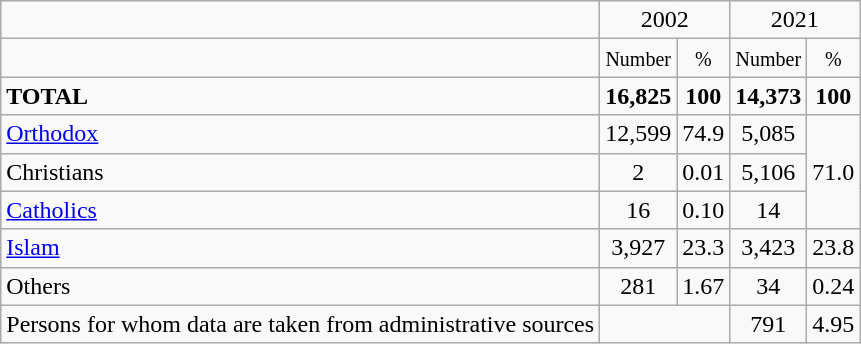<table class="wikitable">
<tr>
<td></td>
<td colspan="2" align="center">2002</td>
<td colspan="2" align="center">2021</td>
</tr>
<tr>
<td></td>
<td align="center"><small>Number</small></td>
<td align="center"><small>%</small></td>
<td align="center"><small>Number</small></td>
<td align="center"><small>%</small></td>
</tr>
<tr>
<td><strong>TOTAL</strong></td>
<td align="center"><strong>16,825</strong></td>
<td align="center"><strong>100</strong></td>
<td align="center"><strong>14,373</strong></td>
<td align="center"><strong>100</strong></td>
</tr>
<tr>
<td><a href='#'>Orthodox</a></td>
<td align="center">12,599</td>
<td align="center">74.9</td>
<td align="center">5,085</td>
<td rowspan="3">71.0</td>
</tr>
<tr>
<td>Christians</td>
<td align="center">2</td>
<td align="center">0.01</td>
<td align="center">5,106</td>
</tr>
<tr>
<td><a href='#'>Catholics</a></td>
<td align="center">16</td>
<td align="center">0.10</td>
<td align="center">14</td>
</tr>
<tr>
<td><a href='#'>Islam</a></td>
<td align="center">3,927</td>
<td align="center">23.3</td>
<td align="center">3,423</td>
<td align="center">23.8</td>
</tr>
<tr>
<td>Others</td>
<td align="center">281</td>
<td align="center">1.67</td>
<td align="center">34</td>
<td align="center">0.24</td>
</tr>
<tr>
<td>Persons for whom data are taken from administrative sources</td>
<td colspan="2"></td>
<td align="center">791</td>
<td align="center">4.95</td>
</tr>
</table>
